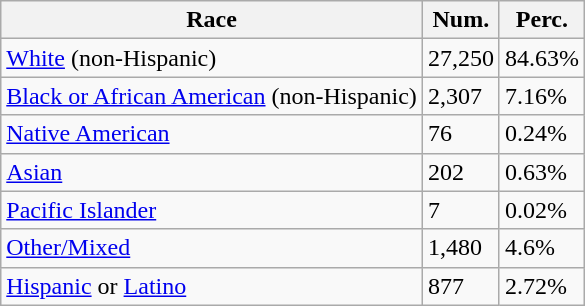<table class="wikitable">
<tr>
<th>Race</th>
<th>Num.</th>
<th>Perc.</th>
</tr>
<tr>
<td><a href='#'>White</a> (non-Hispanic)</td>
<td>27,250</td>
<td>84.63%</td>
</tr>
<tr>
<td><a href='#'>Black or African American</a> (non-Hispanic)</td>
<td>2,307</td>
<td>7.16%</td>
</tr>
<tr>
<td><a href='#'>Native American</a></td>
<td>76</td>
<td>0.24%</td>
</tr>
<tr>
<td><a href='#'>Asian</a></td>
<td>202</td>
<td>0.63%</td>
</tr>
<tr>
<td><a href='#'>Pacific Islander</a></td>
<td>7</td>
<td>0.02%</td>
</tr>
<tr>
<td><a href='#'>Other/Mixed</a></td>
<td>1,480</td>
<td>4.6%</td>
</tr>
<tr>
<td><a href='#'>Hispanic</a> or <a href='#'>Latino</a></td>
<td>877</td>
<td>2.72%</td>
</tr>
</table>
